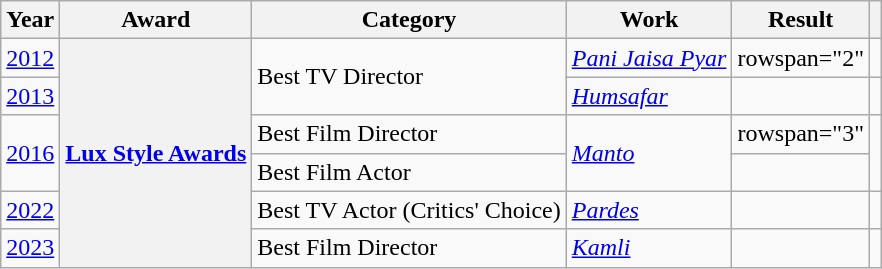<table class="wikitable plainrowheaders">
<tr>
<th>Year</th>
<th>Award</th>
<th>Category</th>
<th>Work</th>
<th scope="col" class="unsortable">Result</th>
<th scope="col" class="unsortable"></th>
</tr>
<tr>
<td><a href='#'>2012</a></td>
<th scope="row" rowspan="6"><a href='#'>Lux Style Awards</a></th>
<td rowspan="2">Best TV Director</td>
<td><em><a href='#'>Pani Jaisa Pyar</a></em></td>
<td>rowspan="2" </td>
<td></td>
</tr>
<tr>
<td><a href='#'>2013</a></td>
<td><em><a href='#'>Humsafar</a></em></td>
<td></td>
</tr>
<tr>
<td rowspan="2"><a href='#'>2016</a></td>
<td>Best Film Director</td>
<td rowspan="2"><em><a href='#'>Manto</a></em></td>
<td>rowspan="3" </td>
<td rowspan="2"></td>
</tr>
<tr>
<td>Best Film Actor</td>
</tr>
<tr>
<td><a href='#'>2022</a></td>
<td>Best TV Actor (Critics' Choice)</td>
<td><em><a href='#'>Pardes</a></em></td>
<td></td>
</tr>
<tr>
<td><a href='#'>2023</a></td>
<td>Best Film Director</td>
<td><em><a href='#'>Kamli</a></em></td>
<td></td>
<td></td>
</tr>
</table>
